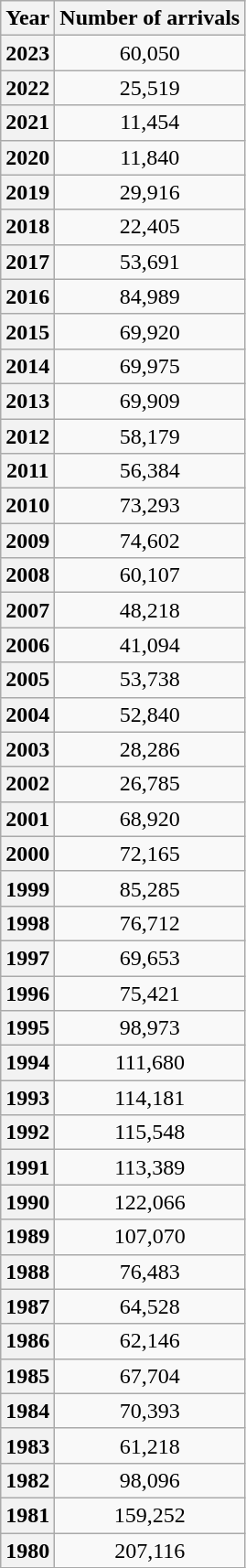<table class="wikitable sortable">
<tr>
<th align="center">Year</th>
<th align="center">Number of arrivals</th>
</tr>
<tr>
<th>2023</th>
<td align="center">60,050 </td>
</tr>
<tr>
<th align="center">2022</th>
<td align="center">25,519 </td>
</tr>
<tr>
<th align="center">2021</th>
<td align="center">11,454</td>
</tr>
<tr>
<th align="center">2020</th>
<td align="center">11,840</td>
</tr>
<tr>
<th align="center">2019</th>
<td align="center">29,916</td>
</tr>
<tr>
<th align="center">2018</th>
<td align="center">22,405</td>
</tr>
<tr>
<th align="center">2017</th>
<td align="center">53,691</td>
</tr>
<tr>
<th align="center">2016</th>
<td align="center">84,989</td>
</tr>
<tr>
<th align="center">2015</th>
<td align="center">69,920</td>
</tr>
<tr>
<th align="center">2014</th>
<td align="center">69,975</td>
</tr>
<tr>
<th align="center">2013</th>
<td align="center">69,909</td>
</tr>
<tr>
<th align="center">2012</th>
<td align="center">58,179</td>
</tr>
<tr>
<th align="center">2011</th>
<td align="center">56,384</td>
</tr>
<tr>
<th align="center">2010</th>
<td align="center">73,293</td>
</tr>
<tr>
<th align="center">2009</th>
<td align="center">74,602</td>
</tr>
<tr>
<th align="center">2008</th>
<td align="center">60,107</td>
</tr>
<tr>
<th align="center">2007</th>
<td align="center">48,218</td>
</tr>
<tr>
<th align="center">2006</th>
<td align="center">41,094</td>
</tr>
<tr>
<th align="center">2005</th>
<td align="center">53,738</td>
</tr>
<tr>
<th align="center">2004</th>
<td align="center">52,840</td>
</tr>
<tr>
<th align="center">2003</th>
<td align="center">28,286</td>
</tr>
<tr>
<th align="center">2002</th>
<td align="center">26,785</td>
</tr>
<tr>
<th align="center">2001</th>
<td align="center">68,920</td>
</tr>
<tr>
<th align="center">2000</th>
<td align="center">72,165</td>
</tr>
<tr>
<th align="center">1999</th>
<td align="center">85,285</td>
</tr>
<tr>
<th align="center">1998</th>
<td align="center">76,712</td>
</tr>
<tr>
<th align="center">1997</th>
<td align="center">69,653</td>
</tr>
<tr>
<th align="center">1996</th>
<td align="center">75,421</td>
</tr>
<tr>
<th align="center">1995</th>
<td align="center">98,973</td>
</tr>
<tr>
<th align="center">1994</th>
<td align="center">111,680</td>
</tr>
<tr>
<th align="center">1993</th>
<td align="center">114,181</td>
</tr>
<tr>
<th align="center">1992</th>
<td align="center">115,548</td>
</tr>
<tr>
<th align="center">1991</th>
<td align="center">113,389</td>
</tr>
<tr>
<th align="center">1990</th>
<td align="center">122,066</td>
</tr>
<tr>
<th align="center">1989</th>
<td align="center">107,070</td>
</tr>
<tr>
<th align="center">1988</th>
<td align="center">76,483 </td>
</tr>
<tr>
<th align="center">1987</th>
<td align="center">64,528</td>
</tr>
<tr>
<th align="center">1986</th>
<td align="center">62,146</td>
</tr>
<tr>
<th align="center">1985</th>
<td align="center">67,704 </td>
</tr>
<tr>
<th align="center">1984</th>
<td align="center">70,393</td>
</tr>
<tr>
<th align="center">1983</th>
<td align="center">61,218</td>
</tr>
<tr>
<th align="center">1982</th>
<td align="center">98,096</td>
</tr>
<tr>
<th align="center">1981</th>
<td align="center">159,252</td>
</tr>
<tr>
<th align="center">1980</th>
<td align="center">207,116</td>
</tr>
</table>
